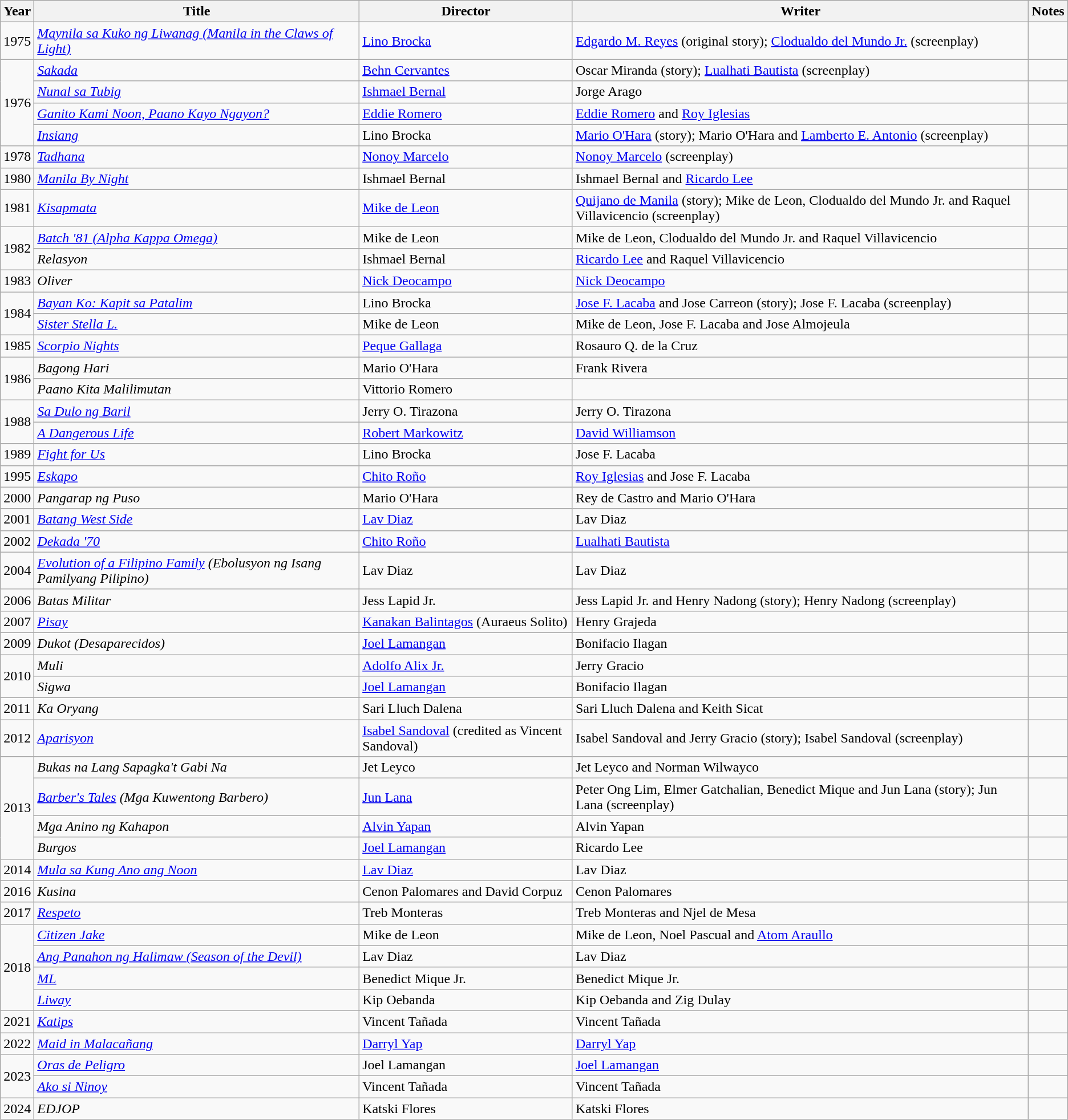<table class="wikitable sortable">
<tr>
<th>Year</th>
<th>Title</th>
<th>Director</th>
<th>Writer</th>
<th>Notes</th>
</tr>
<tr>
<td>1975</td>
<td><em><a href='#'>Maynila sa Kuko ng Liwanag (Manila in the Claws of Light)</a></em></td>
<td><a href='#'>Lino Brocka</a></td>
<td><a href='#'>Edgardo M. Reyes</a> (original story); <a href='#'>Clodualdo del Mundo Jr.</a> (screenplay)</td>
<td></td>
</tr>
<tr>
<td rowspan="4">1976</td>
<td><em><a href='#'>Sakada</a></em></td>
<td><a href='#'>Behn Cervantes</a></td>
<td>Oscar Miranda (story); <a href='#'>Lualhati Bautista</a> (screenplay)</td>
<td></td>
</tr>
<tr>
<td><em><a href='#'>Nunal sa Tubig</a></em></td>
<td><a href='#'>Ishmael Bernal</a></td>
<td>Jorge Arago</td>
<td></td>
</tr>
<tr>
<td><em><a href='#'>Ganito Kami Noon, Paano Kayo Ngayon?</a></em></td>
<td><a href='#'>Eddie Romero</a></td>
<td><a href='#'>Eddie Romero</a> and <a href='#'>Roy Iglesias</a></td>
<td></td>
</tr>
<tr>
<td><em><a href='#'>Insiang</a></em></td>
<td>Lino Brocka</td>
<td><a href='#'>Mario O'Hara</a> (story); Mario O'Hara and <a href='#'>Lamberto E. Antonio</a> (screenplay)</td>
<td></td>
</tr>
<tr>
<td>1978</td>
<td><em><a href='#'>Tadhana</a></em></td>
<td><a href='#'>Nonoy Marcelo</a></td>
<td><a href='#'>Nonoy Marcelo</a> (screenplay)</td>
<td></td>
</tr>
<tr>
<td>1980</td>
<td><em><a href='#'>Manila By Night</a></em></td>
<td>Ishmael Bernal</td>
<td>Ishmael Bernal and <a href='#'>Ricardo Lee</a></td>
<td></td>
</tr>
<tr>
<td>1981</td>
<td><em><a href='#'>Kisapmata</a></em></td>
<td><a href='#'>Mike de Leon</a></td>
<td><a href='#'>Quijano de Manila</a> (story); Mike de Leon, Clodualdo del Mundo Jr. and Raquel Villavicencio (screenplay)</td>
<td></td>
</tr>
<tr>
<td rowspan="2">1982</td>
<td><em><a href='#'>Batch '81 (Alpha Kappa Omega)</a></em></td>
<td>Mike de Leon</td>
<td>Mike de Leon, Clodualdo del Mundo Jr. and Raquel Villavicencio</td>
<td></td>
</tr>
<tr>
<td><em>Relasyon</em></td>
<td>Ishmael Bernal</td>
<td><a href='#'>Ricardo Lee</a> and Raquel Villavicencio</td>
<td></td>
</tr>
<tr>
<td>1983</td>
<td><em>Oliver</em></td>
<td><a href='#'>Nick Deocampo</a></td>
<td><a href='#'>Nick Deocampo</a></td>
<td></td>
</tr>
<tr>
<td rowspan="2">1984</td>
<td><em><a href='#'>Bayan Ko: Kapit sa Patalim</a></em></td>
<td>Lino Brocka</td>
<td><a href='#'>Jose F. Lacaba</a> and Jose Carreon (story); Jose F. Lacaba (screenplay)</td>
<td></td>
</tr>
<tr>
<td><em><a href='#'>Sister Stella L.</a></em></td>
<td>Mike de Leon</td>
<td>Mike de Leon, Jose F. Lacaba and Jose Almojeula</td>
<td></td>
</tr>
<tr>
<td>1985</td>
<td><em><a href='#'>Scorpio Nights</a></em></td>
<td><a href='#'>Peque Gallaga</a></td>
<td>Rosauro Q. de la Cruz</td>
<td></td>
</tr>
<tr>
<td rowspan="2">1986</td>
<td><em>Bagong Hari</em></td>
<td>Mario O'Hara</td>
<td>Frank Rivera</td>
<td></td>
</tr>
<tr>
<td><em>Paano Kita Malilimutan</em></td>
<td>Vittorio Romero</td>
<td></td>
<td></td>
</tr>
<tr>
<td rowspan="2">1988</td>
<td><em><a href='#'>Sa Dulo ng Baril</a></em></td>
<td>Jerry O. Tirazona</td>
<td>Jerry O. Tirazona</td>
<td></td>
</tr>
<tr>
<td><em><a href='#'>A Dangerous Life</a></em></td>
<td><a href='#'>Robert Markowitz</a></td>
<td><a href='#'>David Williamson</a></td>
<td></td>
</tr>
<tr>
<td>1989</td>
<td><em><a href='#'>Fight for Us</a></em></td>
<td>Lino Brocka</td>
<td>Jose F. Lacaba</td>
<td></td>
</tr>
<tr>
<td>1995</td>
<td><em><a href='#'>Eskapo</a></em></td>
<td><a href='#'>Chito Roño</a></td>
<td><a href='#'>Roy Iglesias</a> and Jose F. Lacaba</td>
<td></td>
</tr>
<tr>
<td>2000</td>
<td><em>Pangarap ng Puso</em></td>
<td>Mario O'Hara</td>
<td>Rey de Castro and Mario O'Hara</td>
<td></td>
</tr>
<tr>
<td>2001</td>
<td><em><a href='#'>Batang West Side</a></em></td>
<td><a href='#'>Lav Diaz</a></td>
<td>Lav Diaz</td>
<td></td>
</tr>
<tr>
<td>2002</td>
<td><em><a href='#'>Dekada '70</a></em></td>
<td><a href='#'>Chito Roño</a></td>
<td><a href='#'>Lualhati Bautista</a></td>
<td></td>
</tr>
<tr>
<td>2004</td>
<td><em><a href='#'>Evolution of a Filipino Family</a> (Ebolusyon ng Isang Pamilyang Pilipino)</em></td>
<td>Lav Diaz</td>
<td>Lav Diaz</td>
<td></td>
</tr>
<tr>
<td>2006</td>
<td><em>Batas Militar</em></td>
<td>Jess Lapid Jr.</td>
<td>Jess Lapid Jr. and Henry Nadong (story); Henry Nadong (screenplay)</td>
<td></td>
</tr>
<tr>
<td>2007</td>
<td><em><a href='#'>Pisay</a></em></td>
<td><a href='#'>Kanakan Balintagos</a> (Auraeus Solito)</td>
<td>Henry Grajeda</td>
<td></td>
</tr>
<tr>
<td>2009</td>
<td><em>Dukot (Desaparecidos) </em></td>
<td><a href='#'>Joel Lamangan</a></td>
<td>Bonifacio Ilagan</td>
<td></td>
</tr>
<tr>
<td rowspan="2">2010</td>
<td><em>Muli</em></td>
<td><a href='#'>Adolfo Alix Jr.</a></td>
<td>Jerry Gracio</td>
<td></td>
</tr>
<tr>
<td><em>Sigwa</em></td>
<td><a href='#'>Joel Lamangan</a></td>
<td>Bonifacio Ilagan</td>
<td></td>
</tr>
<tr>
<td>2011</td>
<td><em>Ka Oryang</em></td>
<td>Sari Lluch Dalena</td>
<td>Sari Lluch Dalena and Keith Sicat</td>
<td></td>
</tr>
<tr>
<td>2012</td>
<td><em><a href='#'>Aparisyon</a></em></td>
<td><a href='#'>Isabel Sandoval</a> (credited as Vincent Sandoval)</td>
<td>Isabel Sandoval and Jerry Gracio (story); Isabel Sandoval (screenplay)</td>
<td></td>
</tr>
<tr>
<td rowspan="4">2013</td>
<td><em>Bukas na Lang Sapagka't Gabi Na</em></td>
<td>Jet Leyco</td>
<td>Jet Leyco and Norman Wilwayco</td>
<td></td>
</tr>
<tr>
<td><em><a href='#'>Barber's Tales</a> (Mga Kuwentong Barbero)</em></td>
<td><a href='#'>Jun Lana</a></td>
<td>Peter Ong Lim, Elmer Gatchalian, Benedict Mique and Jun Lana (story); Jun Lana (screenplay)</td>
<td></td>
</tr>
<tr>
<td><em>Mga Anino ng Kahapon</em></td>
<td><a href='#'>Alvin Yapan</a></td>
<td>Alvin Yapan</td>
<td></td>
</tr>
<tr>
<td><em>Burgos</em></td>
<td><a href='#'>Joel Lamangan</a></td>
<td>Ricardo Lee</td>
<td></td>
</tr>
<tr>
<td>2014</td>
<td><em><a href='#'>Mula sa Kung Ano ang Noon</a> </em></td>
<td><a href='#'>Lav Diaz</a></td>
<td>Lav Diaz</td>
<td></td>
</tr>
<tr>
<td>2016</td>
<td><em>Kusina </em></td>
<td>Cenon Palomares and David Corpuz</td>
<td>Cenon Palomares</td>
<td></td>
</tr>
<tr>
<td>2017</td>
<td><em><a href='#'>Respeto</a></em></td>
<td>Treb Monteras</td>
<td>Treb Monteras and Njel de Mesa</td>
<td></td>
</tr>
<tr>
<td rowspan="4">2018</td>
<td><em><a href='#'>Citizen Jake</a></em></td>
<td>Mike de Leon</td>
<td>Mike de Leon, Noel Pascual and <a href='#'>Atom Araullo</a></td>
<td></td>
</tr>
<tr>
<td><em><a href='#'>Ang Panahon ng Halimaw (Season of the Devil)</a></em></td>
<td>Lav Diaz</td>
<td>Lav Diaz</td>
<td></td>
</tr>
<tr>
<td><em><a href='#'>ML</a></em></td>
<td>Benedict Mique Jr.</td>
<td>Benedict Mique Jr.</td>
<td></td>
</tr>
<tr>
<td><em><a href='#'>Liway</a></em></td>
<td>Kip Oebanda</td>
<td>Kip Oebanda and Zig Dulay</td>
<td></td>
</tr>
<tr>
<td>2021</td>
<td><em><a href='#'>Katips</a> </em></td>
<td>Vincent Tañada</td>
<td>Vincent Tañada</td>
<td></td>
</tr>
<tr>
<td>2022</td>
<td><em><a href='#'>Maid in Malacañang</a></em></td>
<td><a href='#'>Darryl Yap</a></td>
<td><a href='#'>Darryl Yap</a></td>
<td></td>
</tr>
<tr>
<td rowspan="2">2023</td>
<td><em><a href='#'>Oras de Peligro</a> </em></td>
<td>Joel Lamangan</td>
<td><a href='#'>Joel Lamangan</a></td>
<td></td>
</tr>
<tr>
<td><em><a href='#'>Ako si Ninoy</a> </em></td>
<td>Vincent Tañada</td>
<td>Vincent Tañada</td>
<td></td>
</tr>
<tr>
<td>2024</td>
<td><em>EDJOP</em></td>
<td>Katski Flores</td>
<td>Katski Flores</td>
<td></td>
</tr>
</table>
